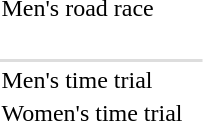<table>
<tr>
<td>Men's road race<br></td>
<td></td>
<td></td>
<td></td>
</tr>
<tr>
<td><br></td>
<td></td>
<td></td>
<td></td>
</tr>
<tr bgcolor=#DDDDDD>
<td colspan=7></td>
</tr>
<tr>
<td>Men's time trial<br></td>
<td></td>
<td></td>
<td></td>
</tr>
<tr>
<td>Women's time trial<br></td>
<td></td>
<td></td>
<td></td>
</tr>
</table>
